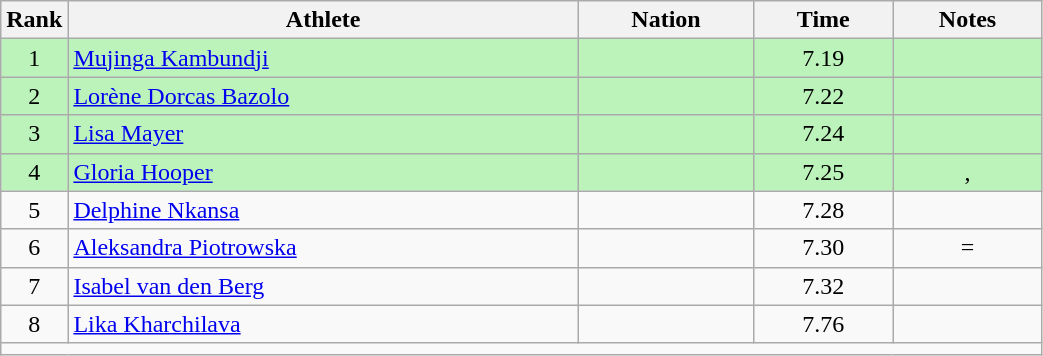<table class="wikitable sortable" style="text-align:center;width: 55%;">
<tr>
<th scope="col" style="width: 10px;">Rank</th>
<th scope="col">Athlete</th>
<th scope="col">Nation</th>
<th scope="col">Time</th>
<th scope="col">Notes</th>
</tr>
<tr bgcolor=bbf3bb>
<td>1</td>
<td align=left><a href='#'>Mujinga Kambundji</a></td>
<td align=left></td>
<td>7.19</td>
<td></td>
</tr>
<tr bgcolor=bbf3bb>
<td>2</td>
<td align=left><a href='#'>Lorène Dorcas Bazolo</a></td>
<td align=left></td>
<td>7.22</td>
<td></td>
</tr>
<tr bgcolor=bbf3bb>
<td>3</td>
<td align=left><a href='#'>Lisa Mayer</a></td>
<td align=left></td>
<td>7.24</td>
<td></td>
</tr>
<tr bgcolor=bbf3bb>
<td>4</td>
<td align=left><a href='#'>Gloria Hooper</a></td>
<td align=left></td>
<td>7.25</td>
<td>, </td>
</tr>
<tr>
<td>5</td>
<td align=left><a href='#'>Delphine Nkansa</a></td>
<td align=left></td>
<td>7.28</td>
<td></td>
</tr>
<tr>
<td>6</td>
<td align=left><a href='#'>Aleksandra Piotrowska</a></td>
<td align=left></td>
<td>7.30</td>
<td>=</td>
</tr>
<tr>
<td>7</td>
<td align=left><a href='#'>Isabel van den Berg</a></td>
<td align=left></td>
<td>7.32</td>
<td></td>
</tr>
<tr>
<td>8</td>
<td align=left><a href='#'>Lika Kharchilava</a></td>
<td align=left></td>
<td>7.76</td>
<td></td>
</tr>
<tr class="sortbottom">
<td colspan="5"></td>
</tr>
</table>
